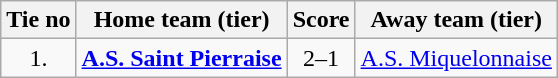<table class="wikitable" style="text-align: center">
<tr>
<th>Tie no</th>
<th>Home team (tier)</th>
<th>Score</th>
<th>Away team (tier)</th>
</tr>
<tr>
<td>1.</td>
<td> <strong><a href='#'>A.S. Saint Pierraise</a></strong></td>
<td>2–1</td>
<td><a href='#'>A.S. Miquelonnaise</a> </td>
</tr>
</table>
